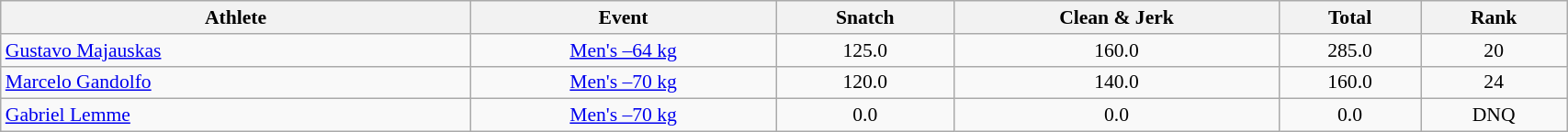<table class=wikitable style="font-size:90%; width:90%">
<tr>
<th>Athlete</th>
<th>Event</th>
<th>Snatch</th>
<th>Clean & Jerk</th>
<th>Total</th>
<th>Rank</th>
</tr>
<tr>
<td width=30%><a href='#'>Gustavo Majauskas</a></td>
<td align=center><a href='#'>Men's –64 kg</a></td>
<td align=center>125.0</td>
<td align=center>160.0</td>
<td align=center>285.0</td>
<td align=center>20</td>
</tr>
<tr>
<td width=30%><a href='#'>Marcelo Gandolfo</a></td>
<td align=center><a href='#'>Men's –70 kg</a></td>
<td align=center>120.0</td>
<td align=center>140.0</td>
<td align=center>160.0</td>
<td align=center>24</td>
</tr>
<tr>
<td width=30%><a href='#'>Gabriel Lemme</a></td>
<td align=center><a href='#'>Men's –70 kg</a></td>
<td align=center>0.0</td>
<td align=center>0.0</td>
<td align=center>0.0</td>
<td align=center>DNQ</td>
</tr>
</table>
